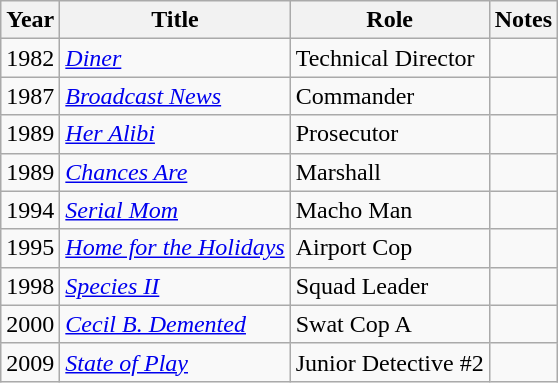<table class="wikitable sortable">
<tr>
<th>Year</th>
<th>Title</th>
<th>Role</th>
<th>Notes</th>
</tr>
<tr>
<td>1982</td>
<td><a href='#'><em>Diner</em></a></td>
<td>Technical Director</td>
<td></td>
</tr>
<tr>
<td>1987</td>
<td><a href='#'><em>Broadcast News</em></a></td>
<td>Commander</td>
<td></td>
</tr>
<tr>
<td>1989</td>
<td><em><a href='#'>Her Alibi</a></em></td>
<td>Prosecutor</td>
<td></td>
</tr>
<tr>
<td>1989</td>
<td><a href='#'><em>Chances Are</em></a></td>
<td>Marshall</td>
<td></td>
</tr>
<tr>
<td>1994</td>
<td><em><a href='#'>Serial Mom</a></em></td>
<td>Macho Man</td>
<td></td>
</tr>
<tr>
<td>1995</td>
<td><a href='#'><em>Home for the Holidays</em></a></td>
<td>Airport Cop</td>
<td></td>
</tr>
<tr>
<td>1998</td>
<td><em><a href='#'>Species II</a></em></td>
<td>Squad Leader</td>
<td></td>
</tr>
<tr>
<td>2000</td>
<td><em><a href='#'>Cecil B. Demented</a></em></td>
<td>Swat Cop A</td>
<td></td>
</tr>
<tr>
<td>2009</td>
<td><a href='#'><em>State of Play</em></a></td>
<td>Junior Detective #2</td>
<td></td>
</tr>
</table>
